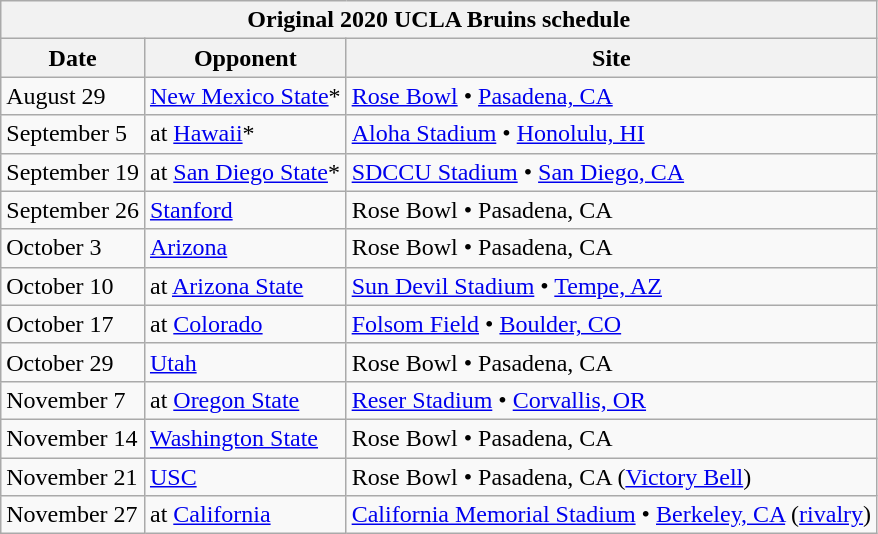<table class="wikitable collapsible autocollapse">
<tr>
<th colspan="4">Original 2020 UCLA Bruins schedule</th>
</tr>
<tr valign="bottom">
<th>Date</th>
<th>Opponent</th>
<th>Site</th>
</tr>
<tr>
<td>August 29</td>
<td><a href='#'>New Mexico State</a>*</td>
<td><a href='#'>Rose Bowl</a> • <a href='#'>Pasadena, CA</a></td>
</tr>
<tr>
<td>September 5</td>
<td>at <a href='#'>Hawaii</a>*</td>
<td><a href='#'>Aloha Stadium</a> • <a href='#'>Honolulu, HI</a></td>
</tr>
<tr>
<td>September 19</td>
<td>at <a href='#'>San Diego State</a>*</td>
<td><a href='#'>SDCCU Stadium</a> • <a href='#'>San Diego, CA</a></td>
</tr>
<tr>
<td>September 26</td>
<td><a href='#'>Stanford</a></td>
<td>Rose Bowl • Pasadena, CA</td>
</tr>
<tr>
<td>October 3</td>
<td><a href='#'>Arizona</a></td>
<td>Rose Bowl • Pasadena, CA</td>
</tr>
<tr>
<td>October 10</td>
<td>at <a href='#'>Arizona State</a></td>
<td><a href='#'>Sun Devil Stadium</a> • <a href='#'>Tempe, AZ</a></td>
</tr>
<tr>
<td>October 17</td>
<td>at <a href='#'>Colorado</a></td>
<td><a href='#'>Folsom Field</a> • <a href='#'>Boulder, CO</a></td>
</tr>
<tr>
<td>October 29</td>
<td><a href='#'>Utah</a></td>
<td>Rose Bowl • Pasadena, CA</td>
</tr>
<tr>
<td>November 7</td>
<td>at <a href='#'>Oregon State</a></td>
<td><a href='#'>Reser Stadium</a> • <a href='#'>Corvallis, OR</a></td>
</tr>
<tr>
<td>November 14</td>
<td><a href='#'>Washington State</a></td>
<td>Rose Bowl • Pasadena, CA</td>
</tr>
<tr>
<td>November 21</td>
<td><a href='#'>USC</a></td>
<td>Rose Bowl • Pasadena, CA (<a href='#'>Victory Bell</a>)</td>
</tr>
<tr>
<td>November 27</td>
<td>at <a href='#'>California</a></td>
<td><a href='#'>California Memorial Stadium</a> • <a href='#'>Berkeley, CA</a> (<a href='#'>rivalry</a>)</td>
</tr>
</table>
